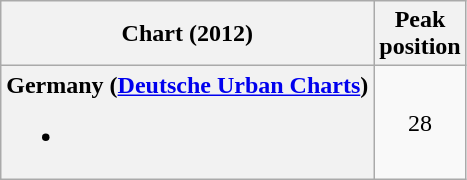<table class="wikitable sortable plainrowheaders">
<tr>
<th scope="col">Chart (2012)</th>
<th scope="col">Peak<br>position</th>
</tr>
<tr>
<th scope="row">Germany (<a href='#'>Deutsche Urban Charts</a>)<br><ul><li></li></ul></th>
<td align="center">28</td>
</tr>
</table>
